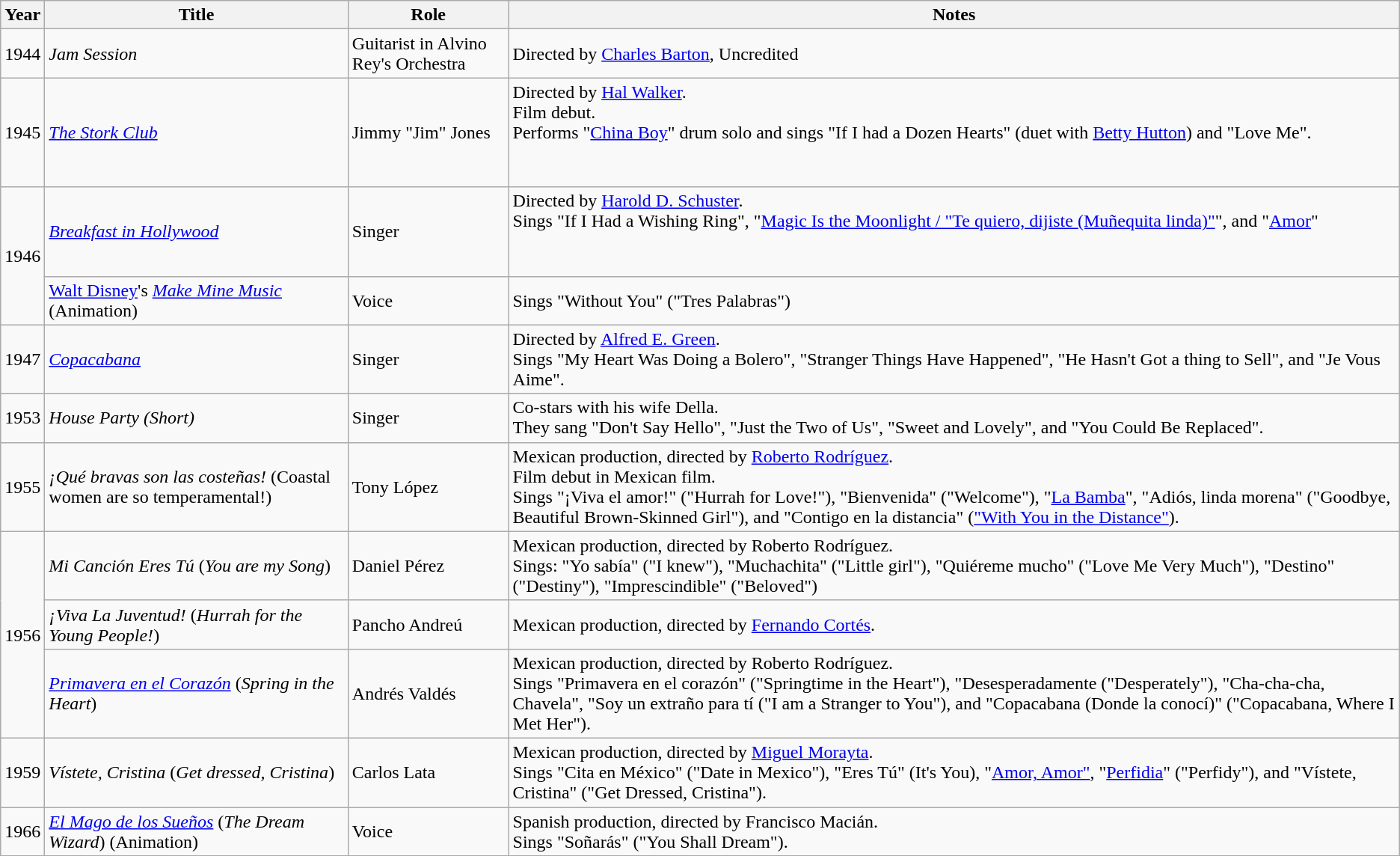<table class="wikitable sortable">
<tr>
<th>Year</th>
<th>Title</th>
<th>Role</th>
<th class="unsortable">Notes</th>
</tr>
<tr>
<td>1944</td>
<td><em>Jam Session</em></td>
<td>Guitarist in Alvino Rey's Orchestra</td>
<td>Directed by <a href='#'>Charles Barton</a>, Uncredited</td>
</tr>
<tr>
<td>1945</td>
<td><em><a href='#'>The Stork Club</a></em></td>
<td>Jimmy "Jim" Jones</td>
<td>Directed by <a href='#'>Hal Walker</a>.<br>Film debut.<br>Performs "<a href='#'>China Boy</a>" drum solo and sings "If I had a Dozen Hearts" (duet with <a href='#'>Betty Hutton</a>) and "Love Me".<br><br><br></td>
</tr>
<tr>
<td rowspan="2">1946</td>
<td><em><a href='#'>Breakfast in Hollywood</a></em></td>
<td>Singer</td>
<td>Directed by <a href='#'>Harold D. Schuster</a>.<br>Sings "If I Had a Wishing Ring", "<a href='#'>Magic Is the Moonlight / "Te quiero, dijiste (Muñequita linda)"</a>", and "<a href='#'>Amor</a>"<br><br><br></td>
</tr>
<tr>
<td><a href='#'>Walt Disney</a>'s <em><a href='#'>Make Mine Music</a></em> (Animation)</td>
<td>Voice</td>
<td>Sings "Without You" ("Tres Palabras")</td>
</tr>
<tr>
<td>1947</td>
<td><em><a href='#'>Copacabana</a></em></td>
<td>Singer</td>
<td>Directed by <a href='#'>Alfred E. Green</a>.<br>Sings "My Heart Was Doing a Bolero", "Stranger Things Have Happened", "He Hasn't Got a thing to Sell", and "Je Vous Aime".</td>
</tr>
<tr>
<td>1953</td>
<td><em>House Party (Short)</em></td>
<td>Singer</td>
<td>Co-stars with his wife Della.<br>They sang "Don't Say Hello", "Just the Two of Us", "Sweet and Lovely", and "You Could Be Replaced".</td>
</tr>
<tr>
<td>1955</td>
<td><em>¡Qué bravas son las costeñas!</em> (Coastal women are so temperamental!)</td>
<td>Tony López</td>
<td>Mexican production, directed by <a href='#'>Roberto Rodríguez</a>.<br>Film debut in Mexican film.<br>Sings "¡Viva el amor!" ("Hurrah for Love!"),
"Bienvenida" ("Welcome"),
"<a href='#'>La Bamba</a>",
"Adiós, linda morena" ("Goodbye, Beautiful Brown-Skinned Girl"), and
"Contigo en la distancia" (<a href='#'>"With You in the Distance"</a>).</td>
</tr>
<tr>
<td rowspan="3">1956</td>
<td><em>Mi Canción Eres Tú</em> (<em>You are my Song</em>)</td>
<td>Daniel Pérez</td>
<td>Mexican production, directed by Roberto Rodríguez.<br>Sings:  "Yo sabía" ("I knew"),
"Muchachita" ("Little girl"),
"Quiéreme mucho" ("Love Me Very Much"),
"Destino" ("Destiny"),
"Imprescindible" ("Beloved")</td>
</tr>
<tr>
<td><em>¡Viva La Juventud!</em> (<em>Hurrah for the Young People!</em>)</td>
<td>Pancho Andreú</td>
<td>Mexican production, directed by <a href='#'>Fernando Cortés</a>.</td>
</tr>
<tr>
<td><em><a href='#'>Primavera en el Corazón</a></em> (<em>Spring in the Heart</em>)</td>
<td>Andrés Valdés</td>
<td>Mexican production, directed by Roberto Rodríguez.<br>Sings  "Primavera en el corazón" ("Springtime in the Heart"),  "Desesperadamente ("Desperately"), "Cha-cha-cha, Chavela", "Soy un extraño para tí ("I am a Stranger to You"), and "Copacabana (Donde la conocí)" ("Copacabana, Where I Met Her").</td>
</tr>
<tr>
<td>1959</td>
<td><em>Vístete, Cristina</em> (<em>Get dressed, Cristina</em>)</td>
<td>Carlos Lata</td>
<td>Mexican production, directed by <a href='#'>Miguel Morayta</a>.<br>Sings "Cita en México" ("Date in Mexico"), "Eres Tú" (It's You), "<a href='#'>Amor, Amor"</a>, "<a href='#'>Perfidia</a>" ("Perfidy"), and "Vístete, Cristina" ("Get Dressed, Cristina").</td>
</tr>
<tr>
<td>1966</td>
<td><em><a href='#'>El Mago de los Sueños</a></em>  (<em>The Dream Wizard</em>) (Animation)</td>
<td>Voice</td>
<td>Spanish production, directed by Francisco Macián.<br>Sings "Soñarás" ("You Shall Dream").</td>
</tr>
<tr>
</tr>
</table>
